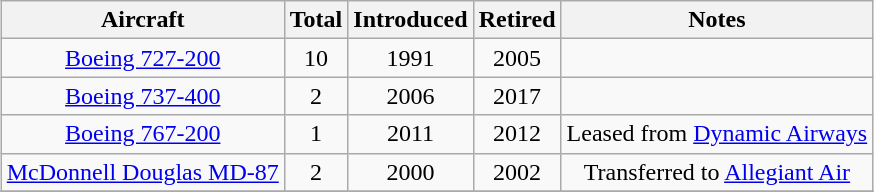<table class="wikitable" style="margin:0.5em auto; text-align:center">
<tr>
<th>Aircraft</th>
<th>Total</th>
<th>Introduced</th>
<th>Retired</th>
<th>Notes</th>
</tr>
<tr>
<td><a href='#'>Boeing 727-200</a></td>
<td>10</td>
<td>1991</td>
<td>2005</td>
<td></td>
</tr>
<tr>
<td><a href='#'>Boeing 737-400</a></td>
<td>2</td>
<td>2006</td>
<td>2017</td>
<td></td>
</tr>
<tr>
<td><a href='#'>Boeing 767-200</a></td>
<td>1</td>
<td>2011</td>
<td>2012</td>
<td>Leased from <a href='#'>Dynamic Airways</a></td>
</tr>
<tr>
<td><a href='#'>McDonnell Douglas MD-87</a></td>
<td>2</td>
<td>2000</td>
<td>2002</td>
<td>Transferred to <a href='#'>Allegiant Air</a></td>
</tr>
<tr>
</tr>
</table>
